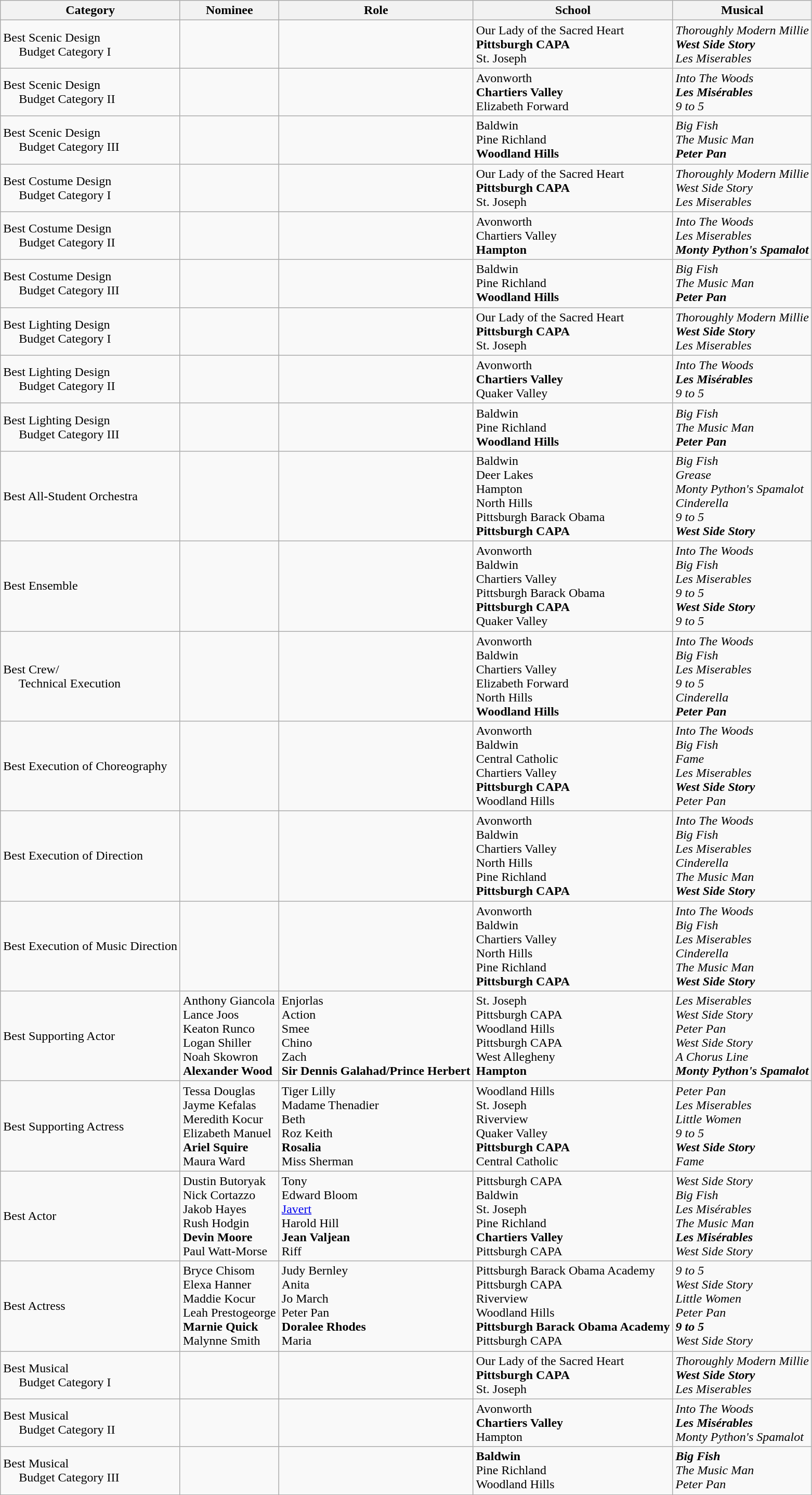<table class="wikitable">
<tr>
<th>Category</th>
<th>Nominee</th>
<th>Role</th>
<th>School</th>
<th>Musical</th>
</tr>
<tr>
<td>Best Scenic Design<br>     Budget Category I</td>
<td></td>
<td></td>
<td>Our Lady of the Sacred Heart<br><strong>Pittsburgh CAPA</strong><br>St. Joseph</td>
<td><em>Thoroughly Modern Millie</em><br><strong><em>West Side Story</em></strong><br><em>Les Miserables</em></td>
</tr>
<tr>
<td>Best Scenic Design<br>     Budget Category II</td>
<td></td>
<td></td>
<td>Avonworth<br><strong>Chartiers Valley</strong><br>Elizabeth Forward</td>
<td><em>Into The Woods</em><br><strong><em>Les Misérables</em></strong><br><em>9 to 5</em></td>
</tr>
<tr>
<td>Best Scenic Design<br>     Budget Category III</td>
<td></td>
<td></td>
<td>Baldwin<br>Pine Richland<br><strong>Woodland Hills</strong></td>
<td><em>Big Fish</em><br><em>The Music Man</em><br><strong><em>Peter Pan</em></strong></td>
</tr>
<tr>
<td>Best Costume Design<br>     Budget Category I</td>
<td></td>
<td></td>
<td>Our Lady of the Sacred Heart<br><strong>Pittsburgh CAPA</strong><br>St. Joseph</td>
<td><em>Thoroughly Modern Millie</em><br><em>West Side Story</em><br><em>Les Miserables</em></td>
</tr>
<tr>
<td>Best Costume Design<br>     Budget Category II</td>
<td></td>
<td></td>
<td>Avonworth<br>Chartiers Valley<br><strong>Hampton</strong></td>
<td><em>Into The Woods</em><br><em>Les Miserables</em><br><strong><em>Monty Python's Spamalot</em></strong></td>
</tr>
<tr>
<td>Best Costume Design<br>     Budget Category III</td>
<td></td>
<td></td>
<td>Baldwin<br>Pine Richland<br><strong>Woodland Hills</strong></td>
<td><em>Big Fish</em><br><em>The Music Man</em><br><strong><em>Peter Pan</em></strong></td>
</tr>
<tr>
<td>Best Lighting Design<br>     Budget Category I</td>
<td></td>
<td></td>
<td>Our Lady of the Sacred Heart<br><strong>Pittsburgh CAPA</strong><br>St. Joseph</td>
<td><em>Thoroughly Modern Millie</em><br><strong><em>West Side Story</em></strong><br><em>Les Miserables</em></td>
</tr>
<tr>
<td>Best Lighting Design<br>     Budget Category II</td>
<td></td>
<td></td>
<td>Avonworth<br><strong>Chartiers Valley</strong><br>Quaker Valley</td>
<td><em>Into The Woods</em><br><strong><em>Les Misérables</em></strong><br><em>9 to 5</em></td>
</tr>
<tr>
<td>Best Lighting Design<br>     Budget Category III</td>
<td></td>
<td></td>
<td>Baldwin<br>Pine Richland<br><strong>Woodland Hills</strong></td>
<td><em>Big Fish</em><br><em>The Music Man</em><br><strong><em>Peter Pan</em></strong></td>
</tr>
<tr>
<td>Best All-Student Orchestra</td>
<td></td>
<td></td>
<td>Baldwin<br>Deer Lakes<br>Hampton<br>North Hills<br>Pittsburgh Barack Obama<br><strong>Pittsburgh CAPA</strong></td>
<td><em>Big Fish</em><br><em>Grease</em><br><em>Monty Python's Spamalot</em><br><em>Cinderella</em><br><em>9 to 5</em><br><strong><em>West Side Story</em></strong></td>
</tr>
<tr>
<td>Best Ensemble</td>
<td></td>
<td></td>
<td>Avonworth<br>Baldwin<br>Chartiers Valley<br>Pittsburgh Barack Obama<br><strong>Pittsburgh CAPA</strong><br>Quaker Valley</td>
<td><em>Into The Woods</em><br><em>Big Fish</em><br><em>Les Miserables</em><br><em>9 to 5</em><br><strong><em>West Side Story</em></strong><br><em>9 to 5</em></td>
</tr>
<tr>
<td>Best Crew/<br>     Technical Execution</td>
<td></td>
<td></td>
<td>Avonworth<br>Baldwin<br>Chartiers Valley<br>Elizabeth Forward<br>North Hills<br><strong>Woodland Hills</strong></td>
<td><em>Into The Woods</em><br><em>Big Fish</em><br><em>Les Miserables</em><br><em>9 to 5</em><br><em>Cinderella</em><br><strong><em>Peter Pan</em></strong></td>
</tr>
<tr>
<td>Best Execution of Choreography</td>
<td></td>
<td></td>
<td>Avonworth<br>Baldwin<br>Central Catholic<br>Chartiers Valley<br><strong>Pittsburgh CAPA</strong><br>Woodland Hills</td>
<td><em>Into The Woods</em><br><em>Big Fish</em><br><em>Fame</em><br><em>Les Miserables</em><br><strong><em>West Side Story</em></strong><br><em>Peter Pan</em></td>
</tr>
<tr>
<td>Best Execution of Direction</td>
<td></td>
<td></td>
<td>Avonworth<br>Baldwin<br>Chartiers Valley<br>North Hills<br>Pine Richland<br><strong>Pittsburgh CAPA</strong></td>
<td><em>Into The Woods</em><br><em>Big Fish</em><br><em>Les Miserables</em><br><em>Cinderella</em><br><em>The Music Man</em><br><strong><em>West Side Story</em></strong></td>
</tr>
<tr>
<td>Best Execution of Music Direction</td>
<td></td>
<td></td>
<td>Avonworth<br>Baldwin<br>Chartiers Valley<br>North Hills<br>Pine Richland<br><strong>Pittsburgh CAPA</strong></td>
<td><em>Into The Woods</em><br><em>Big Fish</em><br><em>Les Miserables</em><br><em>Cinderella</em><br><em>The Music Man</em><br><strong><em>West Side Story</em></strong></td>
</tr>
<tr>
<td>Best Supporting Actor</td>
<td>Anthony Giancola<br>Lance Joos<br>Keaton Runco<br>Logan Shiller<br>Noah Skowron<br><strong>Alexander Wood</strong></td>
<td>Enjorlas<br>Action<br>Smee<br>Chino<br>Zach<br><strong>Sir Dennis Galahad/Prince Herbert</strong></td>
<td>St. Joseph<br>Pittsburgh CAPA<br>Woodland Hills<br>Pittsburgh CAPA<br>West Allegheny<br><strong>Hampton</strong></td>
<td><em>Les Miserables</em><br><em>West Side Story</em><br><em>Peter Pan</em><br><em>West Side Story</em><br><em>A Chorus Line</em><br><strong><em>Monty Python's Spamalot</em></strong></td>
</tr>
<tr>
<td>Best Supporting Actress</td>
<td>Tessa Douglas<br>Jayme Kefalas<br>Meredith Kocur<br>Elizabeth Manuel<br><strong>Ariel Squire</strong><br>Maura Ward</td>
<td>Tiger Lilly<br>Madame Thenadier<br>Beth<br>Roz Keith<br><strong>Rosalia</strong><br>Miss Sherman</td>
<td>Woodland Hills<br>St. Joseph<br>Riverview<br>Quaker Valley<br><strong>Pittsburgh CAPA</strong><br>Central Catholic</td>
<td><em>Peter Pan</em><br><em>Les Miserables</em><br><em>Little Women</em><br><em>9 to 5</em><br><strong><em>West Side Story</em></strong><br><em>Fame</em></td>
</tr>
<tr>
<td>Best Actor</td>
<td>Dustin Butoryak<br>Nick Cortazzo<br>Jakob Hayes<br>Rush Hodgin<br><strong>Devin Moore</strong><br>Paul Watt-Morse</td>
<td>Tony<br>Edward Bloom<br><a href='#'>Javert</a><br>Harold Hill<br><strong>Jean Valjean</strong><br>Riff</td>
<td>Pittsburgh CAPA<br>Baldwin<br>St. Joseph<br>Pine Richland<br><strong>Chartiers Valley</strong><br>Pittsburgh CAPA</td>
<td><em>West Side Story</em><br><em>Big Fish</em><br><em>Les Misérables</em><br><em>The Music Man</em><br><strong><em>Les Misérables</em></strong><br><em>West Side Story</em></td>
</tr>
<tr>
<td>Best Actress</td>
<td>Bryce Chisom<br>Elexa Hanner<br>Maddie Kocur<br>Leah Prestogeorge<br><strong>Marnie Quick</strong><br>Malynne Smith</td>
<td>Judy Bernley<br>Anita<br>Jo March<br>Peter Pan<br><strong>Doralee Rhodes</strong><br>Maria</td>
<td>Pittsburgh Barack Obama Academy<br>Pittsburgh CAPA<br>Riverview<br>Woodland Hills<br><strong>Pittsburgh Barack Obama Academy</strong><br>Pittsburgh CAPA</td>
<td><em>9 to 5</em><br><em>West Side Story</em><br><em>Little Women</em><br><em>Peter Pan</em><br><strong><em>9 to 5</em></strong><br><em>West Side Story</em></td>
</tr>
<tr>
<td>Best Musical<br>     Budget Category I</td>
<td></td>
<td></td>
<td>Our Lady of the Sacred Heart<br><strong>Pittsburgh CAPA</strong><br>St. Joseph</td>
<td><em>Thoroughly Modern Millie</em><br><strong><em>West Side Story</em></strong><br><em>Les Miserables</em></td>
</tr>
<tr>
<td>Best Musical<br>     Budget Category II</td>
<td></td>
<td></td>
<td>Avonworth<br><strong>Chartiers Valley</strong><br>Hampton</td>
<td><em>Into The Woods</em><br><strong><em>Les Misérables</em></strong><br><em>Monty Python's Spamalot</em></td>
</tr>
<tr>
<td>Best Musical<br>     Budget Category III</td>
<td></td>
<td></td>
<td><strong>Baldwin</strong><br>Pine Richland<br>Woodland Hills</td>
<td><strong><em>Big Fish</em></strong><br><em>The Music Man</em><br><em>Peter Pan</em></td>
</tr>
</table>
